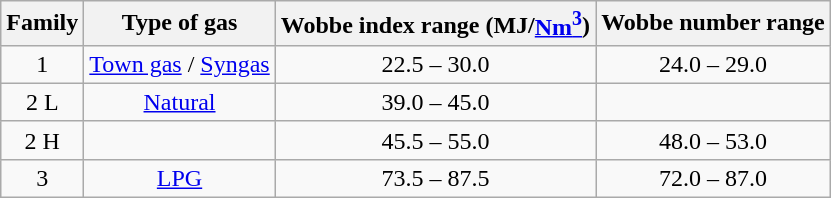<table class="wikitable" style="text-align: center;">
<tr>
<th>Family</th>
<th>Type of gas</th>
<th>Wobbe index range (MJ/<a href='#'>Nm<sup>3</sup></a>)</th>
<th>Wobbe number range</th>
</tr>
<tr>
<td>1</td>
<td><a href='#'>Town gas</a> / <a href='#'>Syngas</a></td>
<td>22.5 – 30.0</td>
<td>24.0 – 29.0</td>
</tr>
<tr>
<td>2 L</td>
<td><a href='#'>Natural</a></td>
<td>39.0 – 45.0</td>
<td></td>
</tr>
<tr>
<td>2 H</td>
<td></td>
<td>45.5 – 55.0</td>
<td>48.0 – 53.0</td>
</tr>
<tr>
<td>3</td>
<td><a href='#'>LPG</a></td>
<td>73.5 – 87.5</td>
<td>72.0 – 87.0</td>
</tr>
</table>
